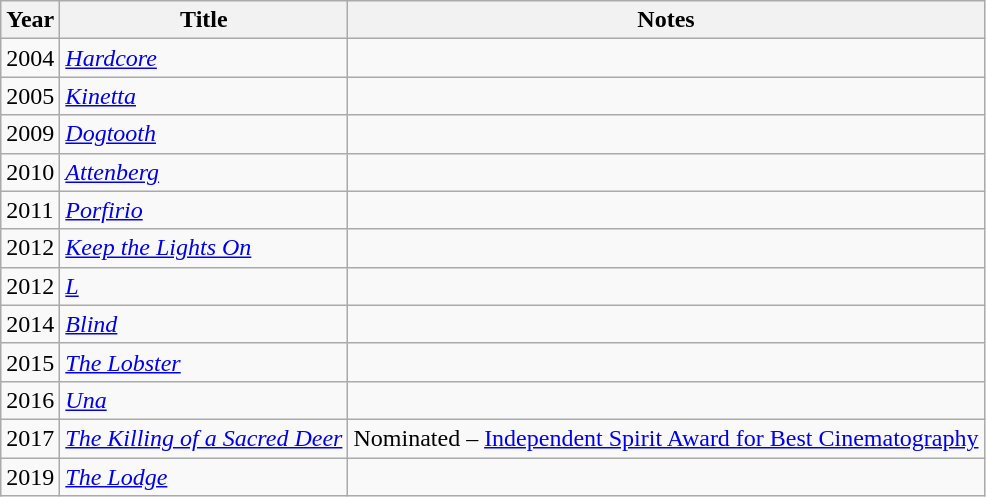<table class="wikitable sortable">
<tr>
<th>Year</th>
<th>Title</th>
<th class="unsortable">Notes</th>
</tr>
<tr>
<td>2004</td>
<td><em><a href='#'>Hardcore</a></em></td>
<td></td>
</tr>
<tr>
<td>2005</td>
<td><em><a href='#'>Kinetta</a></em></td>
<td></td>
</tr>
<tr>
<td>2009</td>
<td><em><a href='#'>Dogtooth</a></em></td>
<td></td>
</tr>
<tr>
<td>2010</td>
<td><em><a href='#'>Attenberg</a></em></td>
<td></td>
</tr>
<tr>
<td>2011</td>
<td><em><a href='#'>Porfirio</a></em></td>
<td></td>
</tr>
<tr>
<td>2012</td>
<td><em><a href='#'>Keep the Lights On</a></em></td>
<td></td>
</tr>
<tr>
<td>2012</td>
<td><em><a href='#'>L</a></em></td>
<td></td>
</tr>
<tr>
<td>2014</td>
<td><em><a href='#'>Blind</a></em></td>
<td></td>
</tr>
<tr>
<td>2015</td>
<td><em> <a href='#'>The Lobster</a></em></td>
<td></td>
</tr>
<tr>
<td>2016</td>
<td><em><a href='#'>Una</a></em></td>
<td></td>
</tr>
<tr>
<td>2017</td>
<td><em><a href='#'>The Killing of a Sacred Deer</a></em></td>
<td>Nominated – <a href='#'>Independent Spirit Award for Best Cinematography</a></td>
</tr>
<tr>
<td>2019</td>
<td><em><a href='#'>The Lodge</a></em></td>
<td></td>
</tr>
</table>
